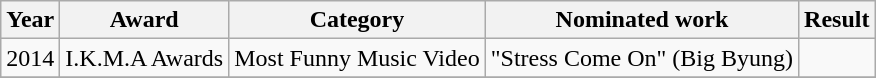<table class="wikitable">
<tr>
<th>Year</th>
<th>Award</th>
<th>Category</th>
<th>Nominated work</th>
<th>Result</th>
</tr>
<tr>
<td rowspan="1">2014</td>
<td>I.K.M.A Awards</td>
<td>Most Funny Music Video</td>
<td>"Stress Come On" (Big Byung)</td>
<td></td>
</tr>
<tr>
</tr>
</table>
